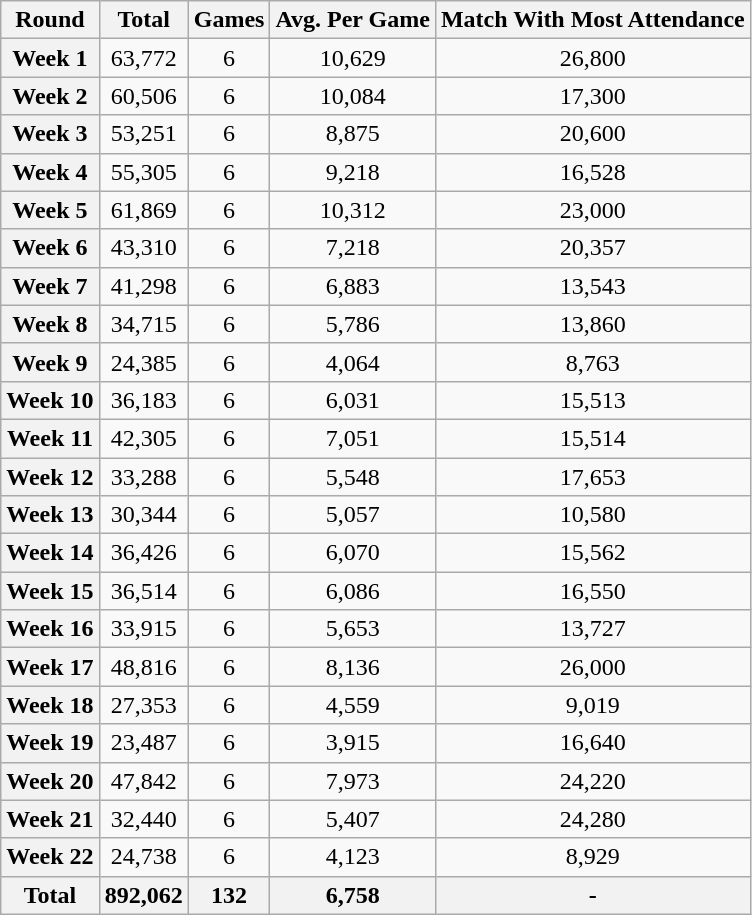<table class="wikitable plainrowheaders sortable" style="text-align:center;">
<tr>
<th>Round</th>
<th>Total</th>
<th>Games</th>
<th>Avg. Per Game</th>
<th>Match With Most Attendance</th>
</tr>
<tr>
<th scope="row">Week 1</th>
<td>63,772</td>
<td>6</td>
<td>10,629</td>
<td>26,800<br></td>
</tr>
<tr>
<th scope="row">Week 2</th>
<td>60,506</td>
<td>6</td>
<td>10,084</td>
<td>17,300<br></td>
</tr>
<tr>
<th scope="row">Week 3</th>
<td>53,251</td>
<td>6</td>
<td>8,875</td>
<td>20,600<br></td>
</tr>
<tr>
<th scope="row">Week 4</th>
<td>55,305</td>
<td>6</td>
<td>9,218</td>
<td>16,528<br></td>
</tr>
<tr>
<th scope="row">Week 5</th>
<td>61,869</td>
<td>6</td>
<td>10,312</td>
<td>23,000<br></td>
</tr>
<tr>
<th scope="row">Week 6</th>
<td>43,310</td>
<td>6</td>
<td>7,218</td>
<td>20,357<br></td>
</tr>
<tr>
<th scope="row">Week 7</th>
<td>41,298</td>
<td>6</td>
<td>6,883</td>
<td>13,543<br></td>
</tr>
<tr>
<th scope="row">Week 8</th>
<td>34,715</td>
<td>6</td>
<td>5,786</td>
<td>13,860<br></td>
</tr>
<tr>
<th scope="row">Week 9</th>
<td>24,385</td>
<td>6</td>
<td>4,064</td>
<td>8,763<br></td>
</tr>
<tr>
<th scope="row">Week 10</th>
<td>36,183</td>
<td>6</td>
<td>6,031</td>
<td>15,513<br></td>
</tr>
<tr>
<th scope="row">Week 11</th>
<td>42,305</td>
<td>6</td>
<td>7,051</td>
<td>15,514<br></td>
</tr>
<tr>
<th scope="row">Week 12</th>
<td>33,288</td>
<td>6</td>
<td>5,548</td>
<td>17,653<br></td>
</tr>
<tr>
<th scope="row">Week 13</th>
<td>30,344</td>
<td>6</td>
<td>5,057</td>
<td>10,580<br></td>
</tr>
<tr>
<th scope="row">Week 14</th>
<td>36,426</td>
<td>6</td>
<td>6,070</td>
<td>15,562<br></td>
</tr>
<tr>
<th scope="row">Week 15</th>
<td>36,514</td>
<td>6</td>
<td>6,086</td>
<td>16,550<br></td>
</tr>
<tr>
<th scope="row">Week 16</th>
<td>33,915</td>
<td>6</td>
<td>5,653</td>
<td>13,727<br></td>
</tr>
<tr>
<th scope="row">Week 17</th>
<td>48,816</td>
<td>6</td>
<td>8,136</td>
<td>26,000 <br> </td>
</tr>
<tr>
<th scope="row">Week 18</th>
<td>27,353</td>
<td>6</td>
<td>4,559</td>
<td>9,019 <br> </td>
</tr>
<tr>
<th scope="row">Week 19</th>
<td>23,487</td>
<td>6</td>
<td>3,915</td>
<td>16,640 <br> </td>
</tr>
<tr>
<th scope="row">Week 20</th>
<td>47,842</td>
<td>6</td>
<td>7,973</td>
<td>24,220 <br> </td>
</tr>
<tr>
<th scope="row">Week 21</th>
<td>32,440</td>
<td>6</td>
<td>5,407</td>
<td>24,280 <br> </td>
</tr>
<tr>
<th scope="row">Week 22</th>
<td>24,738</td>
<td>6</td>
<td>4,123</td>
<td>8,929 <br> </td>
</tr>
<tr>
<th>Total</th>
<th>892,062</th>
<th>132</th>
<th>6,758</th>
<th>-</th>
</tr>
</table>
